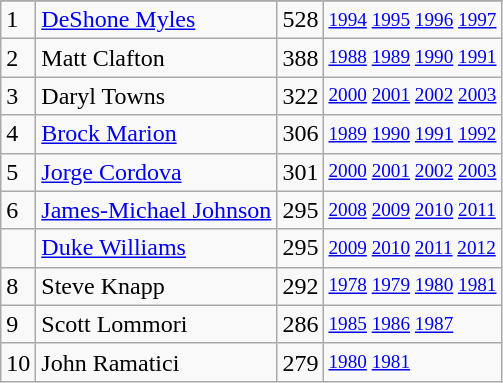<table class="wikitable">
<tr>
</tr>
<tr>
<td>1</td>
<td><a href='#'>DeShone Myles</a></td>
<td>528</td>
<td style="font-size:80%;"><a href='#'>1994</a> <a href='#'>1995</a> <a href='#'>1996</a> <a href='#'>1997</a></td>
</tr>
<tr>
<td>2</td>
<td>Matt Clafton</td>
<td>388</td>
<td style="font-size:80%;"><a href='#'>1988</a> <a href='#'>1989</a> <a href='#'>1990</a> <a href='#'>1991</a></td>
</tr>
<tr>
<td>3</td>
<td>Daryl Towns</td>
<td>322</td>
<td style="font-size:80%;"><a href='#'>2000</a> <a href='#'>2001</a> <a href='#'>2002</a> <a href='#'>2003</a></td>
</tr>
<tr>
<td>4</td>
<td><a href='#'>Brock Marion</a></td>
<td>306</td>
<td style="font-size:80%;"><a href='#'>1989</a> <a href='#'>1990</a> <a href='#'>1991</a> <a href='#'>1992</a></td>
</tr>
<tr>
<td>5</td>
<td><a href='#'>Jorge Cordova</a></td>
<td>301</td>
<td style="font-size:80%;"><a href='#'>2000</a> <a href='#'>2001</a> <a href='#'>2002</a> <a href='#'>2003</a></td>
</tr>
<tr>
<td>6</td>
<td><a href='#'>James-Michael Johnson</a></td>
<td>295</td>
<td style="font-size:80%;"><a href='#'>2008</a> <a href='#'>2009</a> <a href='#'>2010</a> <a href='#'>2011</a></td>
</tr>
<tr>
<td></td>
<td><a href='#'>Duke Williams</a></td>
<td>295</td>
<td style="font-size:80%;"><a href='#'>2009</a> <a href='#'>2010</a> <a href='#'>2011</a> <a href='#'>2012</a></td>
</tr>
<tr>
<td>8</td>
<td>Steve Knapp</td>
<td>292</td>
<td style="font-size:80%;"><a href='#'>1978</a> <a href='#'>1979</a> <a href='#'>1980</a> <a href='#'>1981</a></td>
</tr>
<tr>
<td>9</td>
<td>Scott Lommori</td>
<td>286</td>
<td style="font-size:80%;"><a href='#'>1985</a> <a href='#'>1986</a> <a href='#'>1987</a></td>
</tr>
<tr>
<td>10</td>
<td>John Ramatici</td>
<td>279</td>
<td style="font-size:80%;"><a href='#'>1980</a> <a href='#'>1981</a></td>
</tr>
</table>
